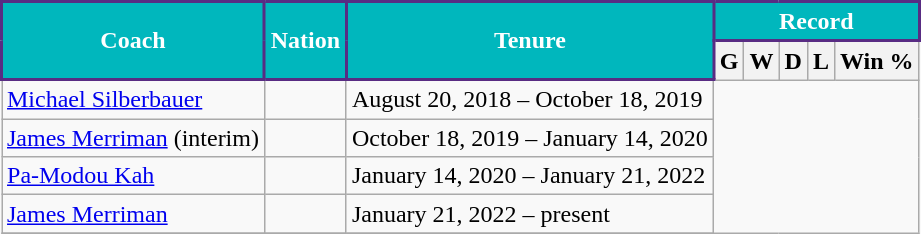<table class="wikitable" style="text-align:left">
<tr>
<th style="background:#00b7bd; color:#fff; border:2px solid #582c83;" scope="col" rowspan="2">Coach</th>
<th style="background:#00b7bd; color:#fff; border:2px solid #582c83;" scope="col" rowspan="2">Nation</th>
<th style="background:#00b7bd; color:#fff; border:2px solid #582c83;" scope="col" rowspan="2">Tenure</th>
<th style="background:#00b7bd; color:#fff; border:2px solid #582c83;" scope="col" colspan="5">Record</th>
</tr>
<tr>
<th>G</th>
<th>W</th>
<th>D</th>
<th>L</th>
<th>Win %</th>
</tr>
<tr>
<td><a href='#'>Michael Silberbauer</a></td>
<td></td>
<td>August 20, 2018 – October 18, 2019<br></td>
</tr>
<tr>
<td><a href='#'>James Merriman</a> (interim)</td>
<td></td>
<td>October 18, 2019 – January 14, 2020<br></td>
</tr>
<tr>
<td><a href='#'>Pa-Modou Kah</a></td>
<td></td>
<td>January 14, 2020 – January 21, 2022<br></td>
</tr>
<tr>
<td><a href='#'>James Merriman</a></td>
<td></td>
<td>January 21, 2022 – present<br></td>
</tr>
<tr>
</tr>
</table>
